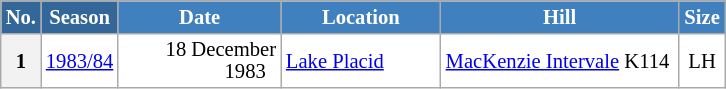<table class="wikitable sortable" style="font-size:86%; line-height:15px; text-align:left; border:grey solid 1px; border-collapse:collapse; background:#ffffff;">
<tr style="background:#efefef;">
<th style="background-color:#369; color:white; width:10px;">No.</th>
<th style="background-color:#369; color:white;  width:30px;">Season</th>
<th style="background-color:#4180be; color:white; width:102px;">Date</th>
<th style="background-color:#4180be; color:white; width:100px;">Location</th>
<th style="background-color:#4180be; color:white; width:152px;">Hill</th>
<th style="background-color:#4180be; color:white; width:25px;">Size</th>
</tr>
<tr>
<th scope=row style="text-align:center;">1</th>
<td align=center><a href='#'>1983/84</a></td>
<td align=right>18 December 1983  </td>
<td> <a href='#'>Lake Placid</a></td>
<td><a href='#'>MacKenzie Intervale</a> K114</td>
<td align=center>LH</td>
</tr>
</table>
